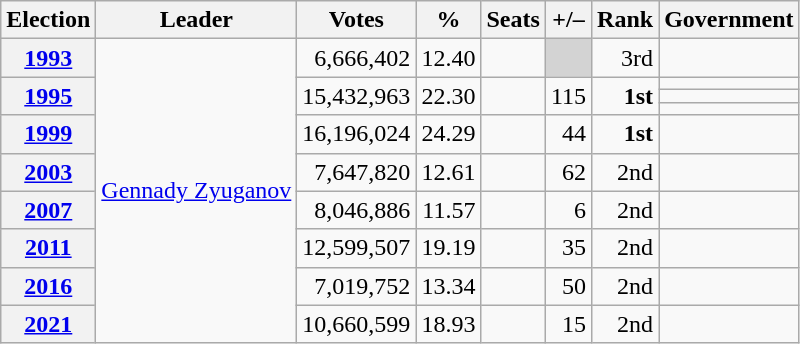<table class=wikitable style=text-align:right>
<tr>
<th>Election</th>
<th>Leader</th>
<th>Votes</th>
<th>%</th>
<th>Seats</th>
<th>+/–</th>
<th>Rank</th>
<th>Government</th>
</tr>
<tr>
<th><a href='#'>1993</a></th>
<td style="text-align:left;" rowspan="10"><a href='#'>Gennady Zyuganov</a></td>
<td>6,666,402</td>
<td>12.40</td>
<td></td>
<td style="background:lightgrey;"></td>
<td>3rd</td>
<td></td>
</tr>
<tr>
<th rowspan="3"><a href='#'>1995</a></th>
<td rowspan="3">15,432,963</td>
<td rowspan="3">22.30</td>
<td rowspan="3"></td>
<td rowspan="3"> 115</td>
<td rowspan="3"> <strong>1st</strong></td>
<td></td>
</tr>
<tr>
<td></td>
</tr>
<tr>
<td></td>
</tr>
<tr>
<th><a href='#'>1999</a></th>
<td>16,196,024</td>
<td>24.29</td>
<td></td>
<td> 44</td>
<td> <strong>1st</strong></td>
<td></td>
</tr>
<tr>
<th><a href='#'>2003</a></th>
<td>7,647,820</td>
<td>12.61</td>
<td></td>
<td> 62</td>
<td> 2nd</td>
<td></td>
</tr>
<tr>
<th><a href='#'>2007</a></th>
<td>8,046,886</td>
<td>11.57</td>
<td></td>
<td> 6</td>
<td> 2nd</td>
<td></td>
</tr>
<tr>
<th><a href='#'>2011</a></th>
<td>12,599,507</td>
<td>19.19</td>
<td></td>
<td> 35</td>
<td> 2nd</td>
<td></td>
</tr>
<tr>
<th><a href='#'>2016</a></th>
<td>7,019,752</td>
<td>13.34</td>
<td></td>
<td> 50</td>
<td> 2nd</td>
<td></td>
</tr>
<tr>
<th><a href='#'>2021</a></th>
<td>10,660,599</td>
<td>18.93</td>
<td></td>
<td> 15</td>
<td> 2nd</td>
<td></td>
</tr>
</table>
